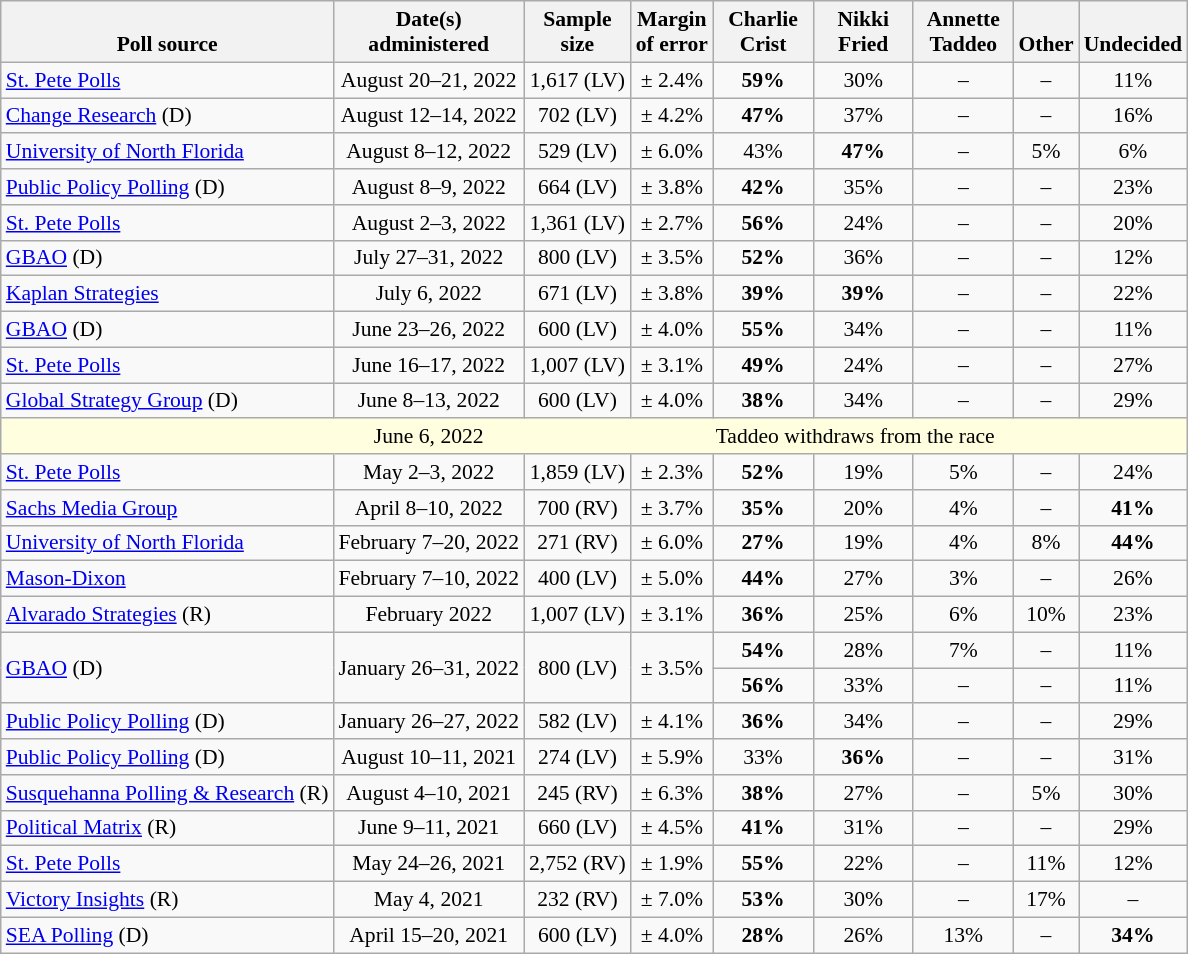<table class="wikitable" style="font-size:90%;text-align:center;">
<tr valign=bottom>
<th>Poll source</th>
<th>Date(s)<br>administered</th>
<th>Sample<br>size</th>
<th>Margin<br>of error</th>
<th style="width:60px;">Charlie<br>Crist</th>
<th style="width:60px;">Nikki<br>Fried</th>
<th style="width:60px;">Annette<br>Taddeo</th>
<th>Other</th>
<th>Undecided</th>
</tr>
<tr>
<td style="text-align:left;"><a href='#'>St. Pete Polls</a></td>
<td>August 20–21, 2022</td>
<td>1,617 (LV)</td>
<td>± 2.4%</td>
<td><strong>59%</strong></td>
<td>30%</td>
<td>–</td>
<td>–</td>
<td>11%</td>
</tr>
<tr>
<td style="text-align:left;"><a href='#'>Change Research</a> (D)</td>
<td>August 12–14, 2022</td>
<td>702 (LV)</td>
<td>± 4.2%</td>
<td><strong>47%</strong></td>
<td>37%</td>
<td>–</td>
<td>–</td>
<td>16%</td>
</tr>
<tr>
<td style="text-align:left;"><a href='#'>University of North Florida</a></td>
<td>August 8–12, 2022</td>
<td>529 (LV)</td>
<td>± 6.0%</td>
<td>43%</td>
<td><strong>47%</strong></td>
<td>–</td>
<td>5%</td>
<td>6%</td>
</tr>
<tr>
<td style="text-align:left;"><a href='#'>Public Policy Polling</a> (D)</td>
<td>August 8–9, 2022</td>
<td>664 (LV)</td>
<td>± 3.8%</td>
<td><strong>42%</strong></td>
<td>35%</td>
<td>–</td>
<td>–</td>
<td>23%</td>
</tr>
<tr>
<td style="text-align:left;"><a href='#'>St. Pete Polls</a></td>
<td>August 2–3, 2022</td>
<td>1,361 (LV)</td>
<td>± 2.7%</td>
<td><strong>56%</strong></td>
<td>24%</td>
<td>–</td>
<td>–</td>
<td>20%</td>
</tr>
<tr>
<td style="text-align:left;"><a href='#'>GBAO</a> (D)</td>
<td>July 27–31, 2022</td>
<td>800 (LV)</td>
<td>± 3.5%</td>
<td><strong>52%</strong></td>
<td>36%</td>
<td>–</td>
<td>–</td>
<td>12%</td>
</tr>
<tr>
<td style="text-align:left;"><a href='#'>Kaplan Strategies</a></td>
<td>July 6, 2022</td>
<td>671 (LV)</td>
<td>± 3.8%</td>
<td><strong>39%</strong></td>
<td><strong>39%</strong></td>
<td>–</td>
<td>–</td>
<td>22%</td>
</tr>
<tr>
<td style="text-align:left;"><a href='#'>GBAO</a> (D)</td>
<td>June 23–26, 2022</td>
<td>600 (LV)</td>
<td>± 4.0%</td>
<td><strong>55%</strong></td>
<td>34%</td>
<td>–</td>
<td>–</td>
<td>11%</td>
</tr>
<tr>
<td style="text-align:left;"><a href='#'>St. Pete Polls</a></td>
<td>June 16–17, 2022</td>
<td>1,007 (LV)</td>
<td>± 3.1%</td>
<td><strong>49%</strong></td>
<td>24%</td>
<td>–</td>
<td>–</td>
<td>27%</td>
</tr>
<tr>
<td style="text-align:left;"><a href='#'>Global Strategy Group</a> (D)</td>
<td>June 8–13, 2022</td>
<td>600 (LV)</td>
<td>± 4.0%</td>
<td><strong>38%</strong></td>
<td>34%</td>
<td>–</td>
<td>–</td>
<td>29%</td>
</tr>
<tr style="background:lightyellow;">
<td style="border-right-style:hidden; background:lightyellow;"></td>
<td style="border-right-style:hidden; ">June 6, 2022</td>
<td colspan="99">Taddeo withdraws from the race</td>
</tr>
<tr>
<td style="text-align:left;"><a href='#'>St. Pete Polls</a></td>
<td>May 2–3, 2022</td>
<td>1,859 (LV)</td>
<td>± 2.3%</td>
<td><strong>52%</strong></td>
<td>19%</td>
<td>5%</td>
<td>–</td>
<td>24%</td>
</tr>
<tr>
<td style="text-align:left;"><a href='#'>Sachs Media Group</a></td>
<td>April 8–10, 2022</td>
<td>700 (RV)</td>
<td>± 3.7%</td>
<td><strong>35%</strong></td>
<td>20%</td>
<td>4%</td>
<td>–</td>
<td><strong>41%</strong></td>
</tr>
<tr>
<td style="text-align:left;"><a href='#'>University of North Florida</a></td>
<td>February 7–20, 2022</td>
<td>271 (RV)</td>
<td>± 6.0%</td>
<td><strong>27%</strong></td>
<td>19%</td>
<td>4%</td>
<td>8%</td>
<td><strong>44%</strong></td>
</tr>
<tr>
<td style="text-align:left;"><a href='#'>Mason-Dixon</a></td>
<td>February 7–10, 2022</td>
<td>400 (LV)</td>
<td>± 5.0%</td>
<td><strong>44%</strong></td>
<td>27%</td>
<td>3%</td>
<td>–</td>
<td>26%</td>
</tr>
<tr>
<td style="text-align:left;"><a href='#'>Alvarado Strategies</a> (R)</td>
<td>February 2022</td>
<td>1,007 (LV)</td>
<td>± 3.1%</td>
<td><strong>36%</strong></td>
<td>25%</td>
<td>6%</td>
<td>10%</td>
<td>23%</td>
</tr>
<tr>
<td style="text-align:left;" rowspan="2"><a href='#'>GBAO</a> (D)</td>
<td rowspan="2">January 26–31, 2022</td>
<td rowspan="2">800 (LV)</td>
<td rowspan="2">± 3.5%</td>
<td><strong>54%</strong></td>
<td>28%</td>
<td>7%</td>
<td>–</td>
<td>11%</td>
</tr>
<tr>
<td><strong>56%</strong></td>
<td>33%</td>
<td>–</td>
<td>–</td>
<td>11%</td>
</tr>
<tr>
<td style="text-align:left;"><a href='#'>Public Policy Polling</a> (D)</td>
<td>January 26–27, 2022</td>
<td>582 (LV)</td>
<td>± 4.1%</td>
<td><strong>36%</strong></td>
<td>34%</td>
<td>–</td>
<td>–</td>
<td>29%</td>
</tr>
<tr>
<td style="text-align:left;"><a href='#'>Public Policy Polling</a> (D)</td>
<td>August 10–11, 2021</td>
<td>274 (LV)</td>
<td>± 5.9%</td>
<td>33%</td>
<td><strong>36%</strong></td>
<td>–</td>
<td>–</td>
<td>31%</td>
</tr>
<tr>
<td style="text-align:left;"><a href='#'>Susquehanna Polling & Research</a> (R)</td>
<td>August 4–10, 2021</td>
<td>245 (RV)</td>
<td>± 6.3%</td>
<td><strong>38%</strong></td>
<td>27%</td>
<td>–</td>
<td>5%</td>
<td>30%</td>
</tr>
<tr>
<td style="text-align:left;"><a href='#'>Political Matrix</a> (R)</td>
<td>June 9–11, 2021</td>
<td>660 (LV)</td>
<td>± 4.5%</td>
<td><strong>41%</strong></td>
<td>31%</td>
<td>–</td>
<td>–</td>
<td>29%</td>
</tr>
<tr>
<td style="text-align:left;"><a href='#'>St. Pete Polls</a></td>
<td>May 24–26, 2021</td>
<td>2,752 (RV)</td>
<td>± 1.9%</td>
<td><strong>55%</strong></td>
<td>22%</td>
<td>–</td>
<td>11%</td>
<td>12%</td>
</tr>
<tr>
<td style="text-align:left;"><a href='#'>Victory Insights</a> (R)</td>
<td>May 4, 2021</td>
<td>232 (RV)</td>
<td>± 7.0%</td>
<td><strong>53%</strong></td>
<td>30%</td>
<td>–</td>
<td>17%</td>
<td>–</td>
</tr>
<tr>
<td style="text-align:left;"><a href='#'>SEA Polling</a> (D)</td>
<td>April 15–20, 2021</td>
<td>600 (LV)</td>
<td>± 4.0%</td>
<td><strong>28%</strong></td>
<td>26%</td>
<td>13%</td>
<td>–</td>
<td><strong>34%</strong></td>
</tr>
</table>
